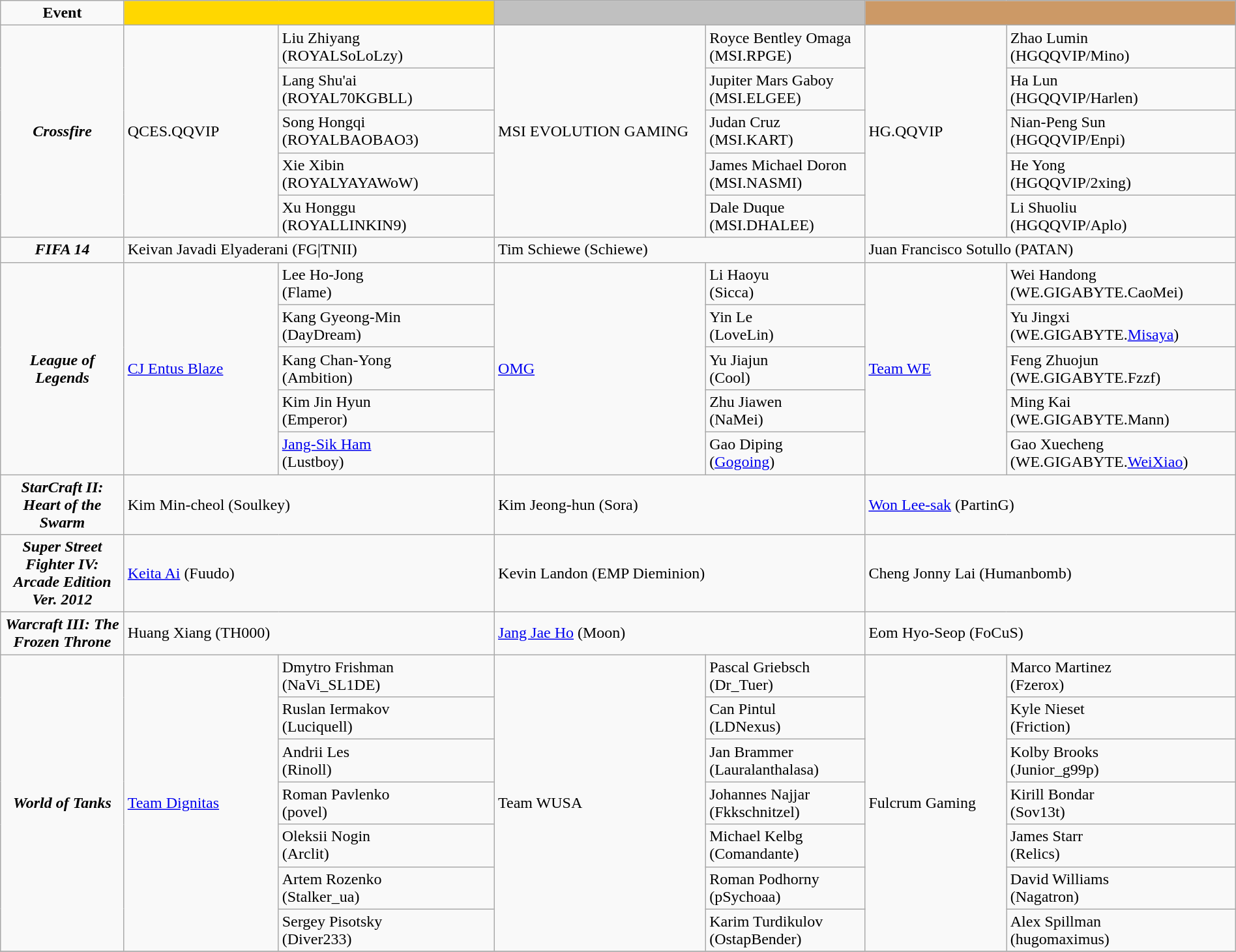<table class="wikitable" width=100%>
<tr>
<td style="text-align:center"  width=10%><strong>Event</strong></td>
<td colspan="2" style="text-align:center" bgcolor="gold" width=30%></td>
<td colspan="2" style="text-align:center" bgcolor="silver" width=30%></td>
<td colspan="2" style="text-align:center" bgcolor="CC9966" width=30%></td>
</tr>
<tr>
<td rowspan="5" align=center><strong><em>Crossfire</em></strong></td>
<td rowspan="5">QCES.QQVIP<br></td>
<td>Liu Zhiyang<br>(ROYALSoLoLzy)</td>
<td rowspan="5">MSI EVOLUTION GAMING<br></td>
<td>Royce Bentley Omaga<br>(MSI.RPGE)</td>
<td rowspan="5">HG.QQVIP<br></td>
<td>Zhao Lumin<br>(HGQQVIP/Mino)</td>
</tr>
<tr>
<td>Lang Shu'ai<br>(ROYAL70KGBLL)</td>
<td>Jupiter Mars Gaboy<br>(MSI.ELGEE)</td>
<td>Ha Lun<br>(HGQQVIP/Harlen)</td>
</tr>
<tr>
<td>Song Hongqi<br>(ROYALBAOBAO3)</td>
<td>Judan Cruz<br>(MSI.KART)</td>
<td>Nian-Peng Sun<br>(HGQQVIP/Enpi)</td>
</tr>
<tr>
<td>Xie Xibin<br>(ROYALYAYAWoW)</td>
<td>James Michael  Doron<br>(MSI.NASMI)</td>
<td>He Yong<br>(HGQQVIP/2xing)</td>
</tr>
<tr>
<td>Xu Honggu<br>(ROYALLINKIN9)</td>
<td>Dale Duque<br>(MSI.DHALEE)</td>
<td>Li Shuoliu<br>(HGQQVIP/Aplo)</td>
</tr>
<tr>
<td style="text-align:center"><strong><em>FIFA 14</em></strong></td>
<td colspan="2"> Keivan Javadi Elyaderani (FG|TNII)</td>
<td colspan="2"> Tim Schiewe (Schiewe)</td>
<td colspan="2"> Juan Francisco Sotullo (PATAN)</td>
</tr>
<tr>
<td rowspan="5" align=center><strong><em>League of Legends</em></strong></td>
<td rowspan="5"><a href='#'>CJ Entus Blaze</a><br></td>
<td>Lee Ho-Jong<br>(Flame)</td>
<td rowspan="5"><a href='#'>OMG</a><br></td>
<td>Li  Haoyu<br>(Sicca)</td>
<td rowspan="5"><a href='#'>Team WE</a><br></td>
<td>Wei Handong<br>(WE.GIGABYTE.CaoMei)</td>
</tr>
<tr>
<td>Kang  Gyeong-Min<br>(DayDream)</td>
<td>Yin Le<br>(LoveLin)</td>
<td>Yu Jingxi<br>(WE.GIGABYTE.<a href='#'>Misaya</a>)</td>
</tr>
<tr>
<td>Kang  Chan-Yong<br>(Ambition)</td>
<td>Yu Jiajun<br>(Cool)</td>
<td>Feng Zhuojun<br>(WE.GIGABYTE.Fzzf)</td>
</tr>
<tr>
<td>Kim Jin Hyun<br>(Emperor)</td>
<td>Zhu Jiawen<br>(NaMei)</td>
<td>Ming Kai<br>(WE.GIGABYTE.Mann)</td>
</tr>
<tr>
<td><a href='#'>Jang-Sik Ham</a><br>(Lustboy)</td>
<td>Gao Diping<br>(<a href='#'>Gogoing</a>)</td>
<td>Gao Xuecheng<br>(WE.GIGABYTE.<a href='#'>WeiXiao</a>)</td>
</tr>
<tr>
<td style="text-align:center"><strong><em>StarCraft II: Heart of the Swarm</em></strong></td>
<td colspan="2"> Kim Min-cheol (Soulkey)</td>
<td colspan="2"> Kim Jeong-hun (Sora)</td>
<td colspan="2"> <a href='#'>Won Lee-sak</a> (PartinG)</td>
</tr>
<tr>
<td style="text-align:center"><strong><em>Super Street Fighter IV: Arcade Edition Ver. 2012</em></strong></td>
<td colspan="2"> <a href='#'>Keita Ai</a> (Fuudo)</td>
<td colspan="2"> Kevin Landon (EMP Dieminion)</td>
<td colspan="2"> Cheng Jonny Lai (Humanbomb)</td>
</tr>
<tr>
<td style="text-align:center"><strong><em>Warcraft III: The Frozen Throne</em></strong></td>
<td colspan="2"> Huang Xiang (TH000)</td>
<td colspan="2"> <a href='#'>Jang Jae Ho</a> (Moon)</td>
<td colspan="2"> Eom Hyo-Seop (FoCuS)</td>
</tr>
<tr>
<td rowspan="7" align=center><strong><em>World of Tanks</em></strong></td>
<td rowspan="7"><a href='#'>Team Dignitas</a></td>
<td>Dmytro Frishman<br>(NaVi_SL1DE)</td>
<td rowspan="7">Team WUSA<br></td>
<td>Pascal Griebsch<br>(Dr_Tuer)</td>
<td rowspan="7">Fulcrum Gaming<br></td>
<td>Marco Martinez<br>(Fzerox)</td>
</tr>
<tr>
<td>Ruslan Iermakov<br>(Luciquell)</td>
<td>Can Pintul<br>(LDNexus)</td>
<td>Kyle Nieset<br>(Friction)</td>
</tr>
<tr>
<td>Andrii Les<br>(Rinoll)</td>
<td>Jan Brammer<br>(Lauralanthalasa)</td>
<td>Kolby Brooks<br>(Junior_g99p)</td>
</tr>
<tr>
<td>Roman Pavlenko<br>(povel)</td>
<td>Johannes Najjar<br>(Fkkschnitzel)</td>
<td>Kirill Bondar<br>(Sov13t)</td>
</tr>
<tr>
<td>Oleksii Nogin<br>(Arclit)</td>
<td>Michael Kelbg<br>(Comandante)</td>
<td>James Starr<br>(Relics)</td>
</tr>
<tr>
<td>Artem Rozenko<br>(Stalker_ua)</td>
<td>Roman Podhorny<br>(pSychoaa)</td>
<td>David Williams<br>(Nagatron)</td>
</tr>
<tr>
<td>Sergey Pisotsky<br>(Diver233)</td>
<td>Karim Turdikulov<br>(OstapBender)</td>
<td>Alex Spillman<br>(hugomaximus)</td>
</tr>
<tr>
</tr>
</table>
